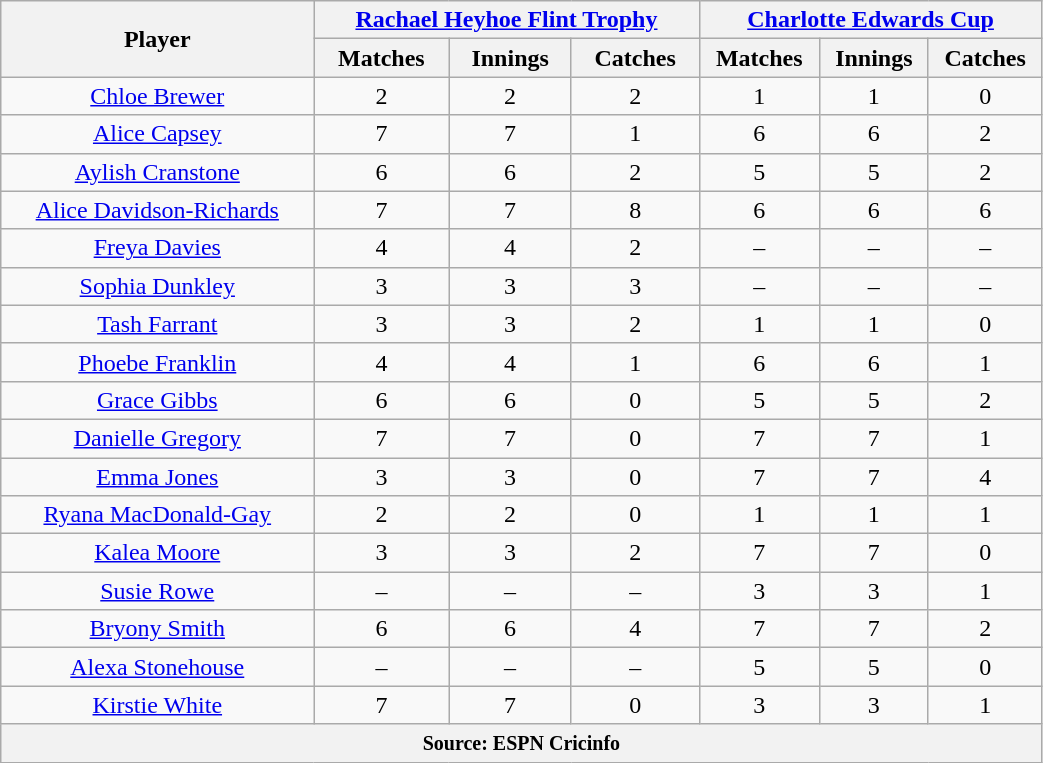<table class="wikitable" style="text-align:center; width:55%;">
<tr>
<th rowspan=2>Player</th>
<th colspan=3><a href='#'>Rachael Heyhoe Flint Trophy</a></th>
<th colspan=3><a href='#'>Charlotte Edwards Cup</a></th>
</tr>
<tr>
<th>Matches</th>
<th>Innings</th>
<th>Catches</th>
<th>Matches</th>
<th>Innings</th>
<th>Catches</th>
</tr>
<tr>
<td><a href='#'>Chloe Brewer</a></td>
<td>2</td>
<td>2</td>
<td>2</td>
<td>1</td>
<td>1</td>
<td>0</td>
</tr>
<tr>
<td><a href='#'>Alice Capsey</a></td>
<td>7</td>
<td>7</td>
<td>1</td>
<td>6</td>
<td>6</td>
<td>2</td>
</tr>
<tr>
<td><a href='#'>Aylish Cranstone</a></td>
<td>6</td>
<td>6</td>
<td>2</td>
<td>5</td>
<td>5</td>
<td>2</td>
</tr>
<tr>
<td><a href='#'>Alice Davidson-Richards</a></td>
<td>7</td>
<td>7</td>
<td>8</td>
<td>6</td>
<td>6</td>
<td>6</td>
</tr>
<tr>
<td><a href='#'>Freya Davies</a></td>
<td>4</td>
<td>4</td>
<td>2</td>
<td>–</td>
<td>–</td>
<td>–</td>
</tr>
<tr>
<td><a href='#'>Sophia Dunkley</a></td>
<td>3</td>
<td>3</td>
<td>3</td>
<td>–</td>
<td>–</td>
<td>–</td>
</tr>
<tr>
<td><a href='#'>Tash Farrant</a></td>
<td>3</td>
<td>3</td>
<td>2</td>
<td>1</td>
<td>1</td>
<td>0</td>
</tr>
<tr>
<td><a href='#'>Phoebe Franklin</a></td>
<td>4</td>
<td>4</td>
<td>1</td>
<td>6</td>
<td>6</td>
<td>1</td>
</tr>
<tr>
<td><a href='#'>Grace Gibbs</a></td>
<td>6</td>
<td>6</td>
<td>0</td>
<td>5</td>
<td>5</td>
<td>2</td>
</tr>
<tr>
<td><a href='#'>Danielle Gregory</a></td>
<td>7</td>
<td>7</td>
<td>0</td>
<td>7</td>
<td>7</td>
<td>1</td>
</tr>
<tr>
<td><a href='#'>Emma Jones</a></td>
<td>3</td>
<td>3</td>
<td>0</td>
<td>7</td>
<td>7</td>
<td>4</td>
</tr>
<tr>
<td><a href='#'>Ryana MacDonald-Gay</a></td>
<td>2</td>
<td>2</td>
<td>0</td>
<td>1</td>
<td>1</td>
<td>1</td>
</tr>
<tr>
<td><a href='#'>Kalea Moore</a></td>
<td>3</td>
<td>3</td>
<td>2</td>
<td>7</td>
<td>7</td>
<td>0</td>
</tr>
<tr>
<td><a href='#'>Susie Rowe</a></td>
<td>–</td>
<td>–</td>
<td>–</td>
<td>3</td>
<td>3</td>
<td>1</td>
</tr>
<tr>
<td><a href='#'>Bryony Smith</a></td>
<td>6</td>
<td>6</td>
<td>4</td>
<td>7</td>
<td>7</td>
<td>2</td>
</tr>
<tr>
<td><a href='#'>Alexa Stonehouse</a></td>
<td>–</td>
<td>–</td>
<td>–</td>
<td>5</td>
<td>5</td>
<td>0</td>
</tr>
<tr>
<td><a href='#'>Kirstie White</a></td>
<td>7</td>
<td>7</td>
<td>0</td>
<td>3</td>
<td>3</td>
<td>1</td>
</tr>
<tr>
<th colspan="7"><small>Source: ESPN Cricinfo</small></th>
</tr>
</table>
